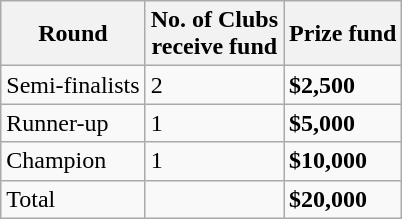<table class="wikitable">
<tr>
<th>Round</th>
<th>No. of Clubs<br>receive fund</th>
<th>Prize fund</th>
</tr>
<tr>
<td>Semi-finalists</td>
<td>2</td>
<td><strong>$2,500</strong></td>
</tr>
<tr>
<td>Runner-up</td>
<td>1</td>
<td><strong>$5,000</strong></td>
</tr>
<tr>
<td>Champion</td>
<td>1</td>
<td><strong>$10,000</strong></td>
</tr>
<tr>
<td>Total</td>
<td></td>
<td><strong>$20,000</strong></td>
</tr>
</table>
